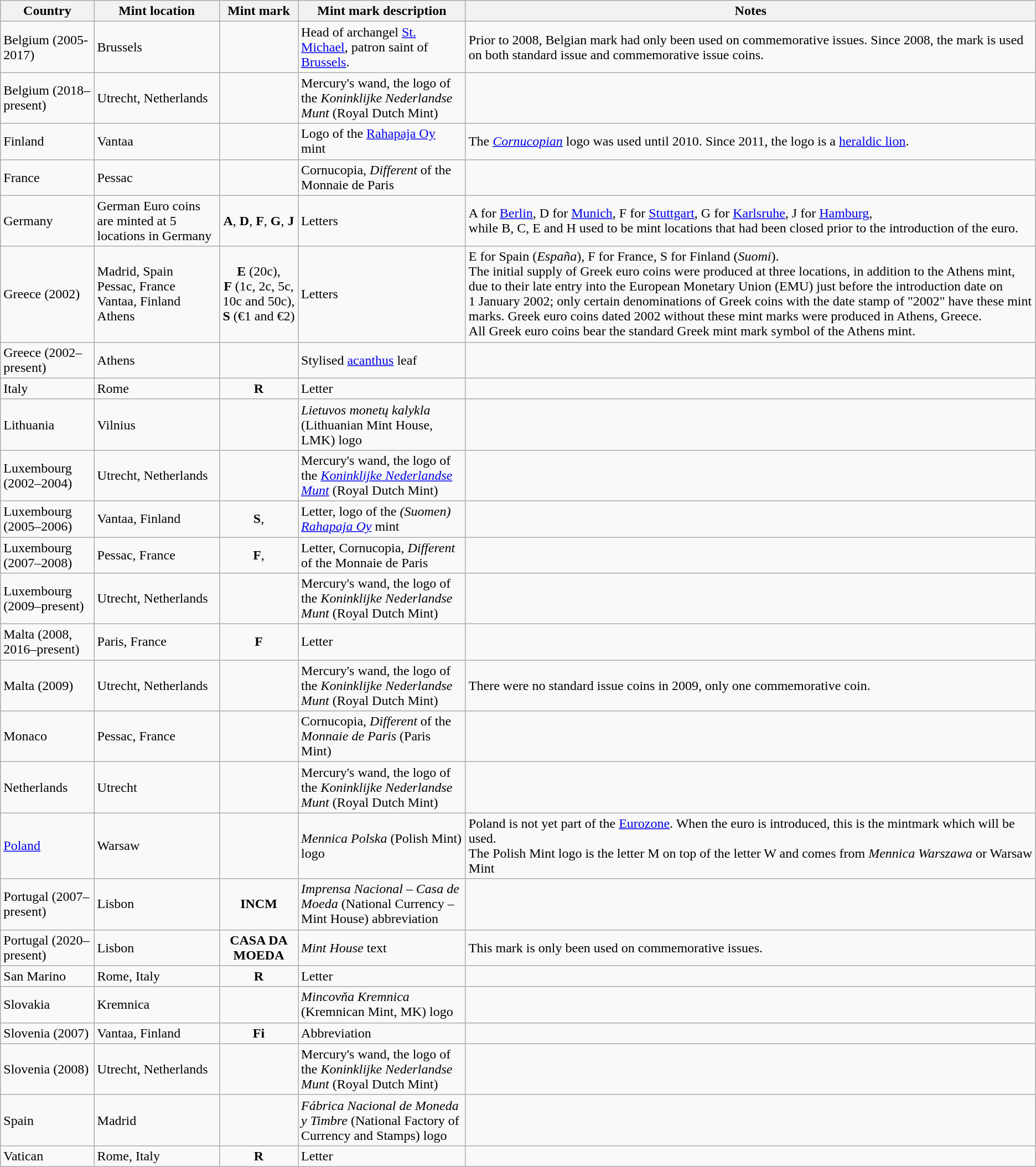<table class="wikitable">
<tr>
<th>Country</th>
<th>Mint location</th>
<th>Mint mark</th>
<th>Mint mark description</th>
<th>Notes</th>
</tr>
<tr>
<td>Belgium (2005-2017)</td>
<td>Brussels</td>
<td style="text-align:center"></td>
<td>Head of archangel <a href='#'>St. Michael</a>, patron saint of <a href='#'>Brussels</a>.</td>
<td>Prior to 2008, Belgian mark had only been used on commemorative issues. Since 2008, the mark is used on both standard issue and commemorative issue coins.</td>
</tr>
<tr>
<td>Belgium (2018–present)</td>
<td>Utrecht, Netherlands</td>
<td style="text-align:center"></td>
<td>Mercury's wand, the logo of the <em>Koninklijke Nederlandse Munt</em> (Royal Dutch Mint)</td>
<td></td>
</tr>
<tr>
<td>Finland</td>
<td>Vantaa</td>
<td style="text-align:center"></td>
<td>Logo of the <a href='#'>Rahapaja Oy</a> mint</td>
<td>The <em><a href='#'>Cornucopian</a></em> logo was used until 2010. Since 2011, the logo is a <a href='#'>heraldic lion</a>.</td>
</tr>
<tr>
<td>France</td>
<td>Pessac</td>
<td style="text-align:center"></td>
<td>Cornucopia, <em>Different</em> of the Monnaie de Paris</td>
<td></td>
</tr>
<tr>
<td>Germany</td>
<td>German Euro coins are minted at 5 locations in Germany</td>
<td style="text-align:center"><strong>A</strong>, <strong>D</strong>, <strong>F</strong>, <strong>G</strong>, <strong>J</strong></td>
<td>Letters</td>
<td>A for <a href='#'>Berlin</a>, D for <a href='#'>Munich</a>, F for <a href='#'>Stuttgart</a>, G for <a href='#'>Karlsruhe</a>, J for <a href='#'>Hamburg</a>,<br>while B, C, E and H used to be mint locations that had been closed prior to the introduction of the euro.</td>
</tr>
<tr>
<td>Greece (2002)</td>
<td>Madrid, Spain<br>Pessac, France<br>Vantaa, Finland<br>Athens</td>
<td style="text-align:center"><strong>E</strong> (20c),<br><strong>F</strong> (1c, 2c, 5c, 10c and 50c),<br><strong>S</strong> (€1 and €2)</td>
<td>Letters</td>
<td>E for Spain (<em>España</em>), F for France, S for Finland (<em>Suomi</em>).<br>The initial supply of Greek euro coins were produced at three locations, in addition to the Athens mint, due to their late entry into the European Monetary Union (EMU) just before the introduction date on 1 January 2002; only certain denominations of Greek coins with the date stamp of "2002" have these mint marks. Greek euro coins dated 2002 without these mint marks were produced in Athens, Greece.<br>All Greek euro coins bear the standard Greek mint mark symbol of the Athens mint.</td>
</tr>
<tr>
<td>Greece (2002–present)</td>
<td>Athens</td>
<td style="text-align:center"></td>
<td>Stylised <a href='#'>acanthus</a> leaf</td>
<td></td>
</tr>
<tr>
<td>Italy</td>
<td>Rome</td>
<td style="text-align:center"><strong>R</strong></td>
<td>Letter</td>
<td></td>
</tr>
<tr>
<td>Lithuania</td>
<td>Vilnius</td>
<td style="text-align:center"></td>
<td><em>Lietuvos monetų kalykla</em> (Lithuanian Mint House, LMK) logo</td>
<td></td>
</tr>
<tr>
<td>Luxembourg (2002–2004)</td>
<td>Utrecht, Netherlands</td>
<td style="text-align:center"></td>
<td>Mercury's wand, the logo of the <em><a href='#'>Koninklijke Nederlandse Munt</a></em> (Royal Dutch Mint)</td>
<td></td>
</tr>
<tr>
<td>Luxembourg (2005–2006)</td>
<td>Vantaa, Finland</td>
<td style="text-align:center"><strong>S</strong>, </td>
<td>Letter, logo of the <em>(Suomen) <a href='#'>Rahapaja Oy</a></em> mint</td>
<td></td>
</tr>
<tr>
<td>Luxembourg (2007–2008)</td>
<td>Pessac, France</td>
<td style="text-align:center"><strong>F</strong>, </td>
<td>Letter, Cornucopia, <em>Different</em> of the Monnaie de Paris</td>
<td></td>
</tr>
<tr>
<td>Luxembourg (2009–present)</td>
<td>Utrecht, Netherlands</td>
<td style="text-align:center"></td>
<td>Mercury's wand, the logo of the <em>Koninklijke Nederlandse Munt</em> (Royal Dutch Mint)</td>
<td></td>
</tr>
<tr>
<td>Malta (2008, 2016–present)</td>
<td>Paris, France</td>
<td style="text-align:center"><strong>F</strong></td>
<td>Letter</td>
</tr>
<tr>
<td>Malta (2009)</td>
<td>Utrecht, Netherlands</td>
<td style="text-align:center"></td>
<td>Mercury's wand, the logo of the <em>Koninklijke Nederlandse Munt</em> (Royal Dutch Mint)</td>
<td>There were no standard issue coins in 2009, only one commemorative coin.</td>
</tr>
<tr>
<td>Monaco</td>
<td>Pessac, France</td>
<td style="text-align:center"></td>
<td>Cornucopia, <em>Different</em> of the <em>Monnaie de Paris</em> (Paris Mint)</td>
<td></td>
</tr>
<tr>
<td>Netherlands</td>
<td>Utrecht</td>
<td style="text-align:center"></td>
<td>Mercury's wand, the logo of the <em>Koninklijke Nederlandse Munt</em> (Royal Dutch Mint)</td>
<td></td>
</tr>
<tr>
<td><a href='#'>Poland</a></td>
<td>Warsaw</td>
<td style="text-align:center"></td>
<td><em>Mennica Polska</em> (Polish Mint) logo</td>
<td>Poland is not yet part of the <a href='#'>Eurozone</a>. When the euro is introduced, this is the mintmark which will be used.<br>The Polish Mint logo is the letter M on top of the letter W and comes from <em>Mennica Warszawa</em> or Warsaw Mint</td>
</tr>
<tr>
<td>Portugal (2007–present)</td>
<td>Lisbon</td>
<td style="text-align:center"><strong>INCM</strong></td>
<td><em>Imprensa Nacional – Casa de Moeda</em> (National Currency – Mint House) abbreviation</td>
<td></td>
</tr>
<tr>
<td>Portugal (2020–present)</td>
<td>Lisbon</td>
<td style="text-align:center"><strong>CASA DA MOEDA</strong></td>
<td><em>Mint House</em> text</td>
<td>This mark is only been used on commemorative issues.</td>
</tr>
<tr>
<td>San Marino</td>
<td>Rome, Italy</td>
<td style="text-align:center"><strong>R</strong></td>
<td>Letter</td>
<td></td>
</tr>
<tr>
<td>Slovakia</td>
<td>Kremnica</td>
<td style="text-align:center"></td>
<td><em>Mincovňa Kremnica</em> (Kremnican Mint, MK) logo</td>
<td></td>
</tr>
<tr>
<td>Slovenia (2007)</td>
<td>Vantaa, Finland</td>
<td style="text-align:center"><strong>Fi</strong></td>
<td>Abbreviation</td>
<td></td>
</tr>
<tr>
<td>Slovenia (2008)</td>
<td>Utrecht, Netherlands</td>
<td style="text-align:center"></td>
<td>Mercury's wand, the logo of the <em>Koninklijke Nederlandse Munt</em> (Royal Dutch Mint)</td>
<td></td>
</tr>
<tr>
<td>Spain</td>
<td>Madrid</td>
<td style="text-align:center"></td>
<td><em>Fábrica Nacional de Moneda y Timbre</em> (National Factory of Currency and Stamps) logo</td>
<td></td>
</tr>
<tr>
<td>Vatican</td>
<td>Rome, Italy</td>
<td style="text-align:center"><strong>R</strong></td>
<td>Letter</td>
<td></td>
</tr>
</table>
